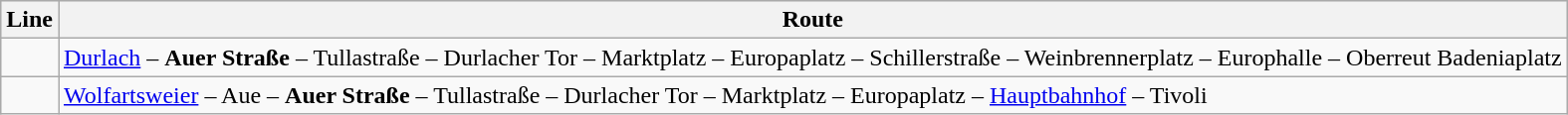<table class="wikitable">
<tr style="background-color:#e3e3e3;">
<th>Line</th>
<th>Route</th>
</tr>
<tr>
<td align="center"></td>
<td><a href='#'>Durlach</a> – <strong>Auer Straße</strong> – Tullastraße – Durlacher Tor – Marktplatz – Europaplatz – Schillerstraße – Weinbrennerplatz – Europhalle – Oberreut Badeniaplatz</td>
</tr>
<tr>
<td align="center"></td>
<td><a href='#'>Wolfartsweier</a> – Aue – <strong>Auer Straße</strong> – Tullastraße – Durlacher Tor – Marktplatz – Europaplatz – <a href='#'>Hauptbahnhof</a> – Tivoli</td>
</tr>
</table>
